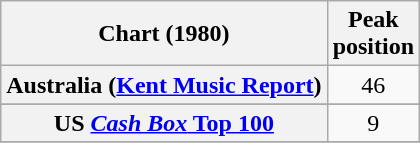<table class="wikitable sortable plainrowheaders" style="text-align:center">
<tr>
<th>Chart (1980)</th>
<th>Peak<br>position</th>
</tr>
<tr>
<th scope="row">Australia (<a href='#'>Kent Music Report</a>)</th>
<td>46</td>
</tr>
<tr>
</tr>
<tr>
</tr>
<tr>
</tr>
<tr>
</tr>
<tr>
<th scope="row">US <a href='#'><em>Cash Box</em> Top 100</a></th>
<td>9</td>
</tr>
<tr>
</tr>
</table>
